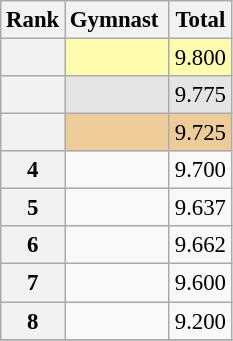<table class="wikitable sortable" style="text-align:center; font-size:95%">
<tr>
<th scope=col>Rank</th>
<th scope=col>Gymnast </th>
<th scope=col>Total</th>
</tr>
<tr bgcolor=fffcaf>
<th scope=row style="text-align:center"></th>
<td align=left> </td>
<td>9.800</td>
</tr>
<tr bgcolor=e5e5e5>
<th scope=row style="text-align:center"></th>
<td align=left> </td>
<td>9.775</td>
</tr>
<tr bgcolor=eecc99>
<th scope=row style="text-align:center"></th>
<td align=left> </td>
<td>9.725</td>
</tr>
<tr>
<th scope=row style="text-align:center">4</th>
<td align=left> </td>
<td>9.700</td>
</tr>
<tr>
<th scope=row style="text-align:center">5</th>
<td align=left> </td>
<td>9.637</td>
</tr>
<tr>
<th scope=row style="text-align:center">6</th>
<td align=left> </td>
<td>9.662</td>
</tr>
<tr>
<th scope=row style="text-align:center">7</th>
<td align=left> </td>
<td>9.600</td>
</tr>
<tr>
<th scope=row style="text-align:center">8</th>
<td align=left> </td>
<td>9.200</td>
</tr>
<tr>
</tr>
</table>
